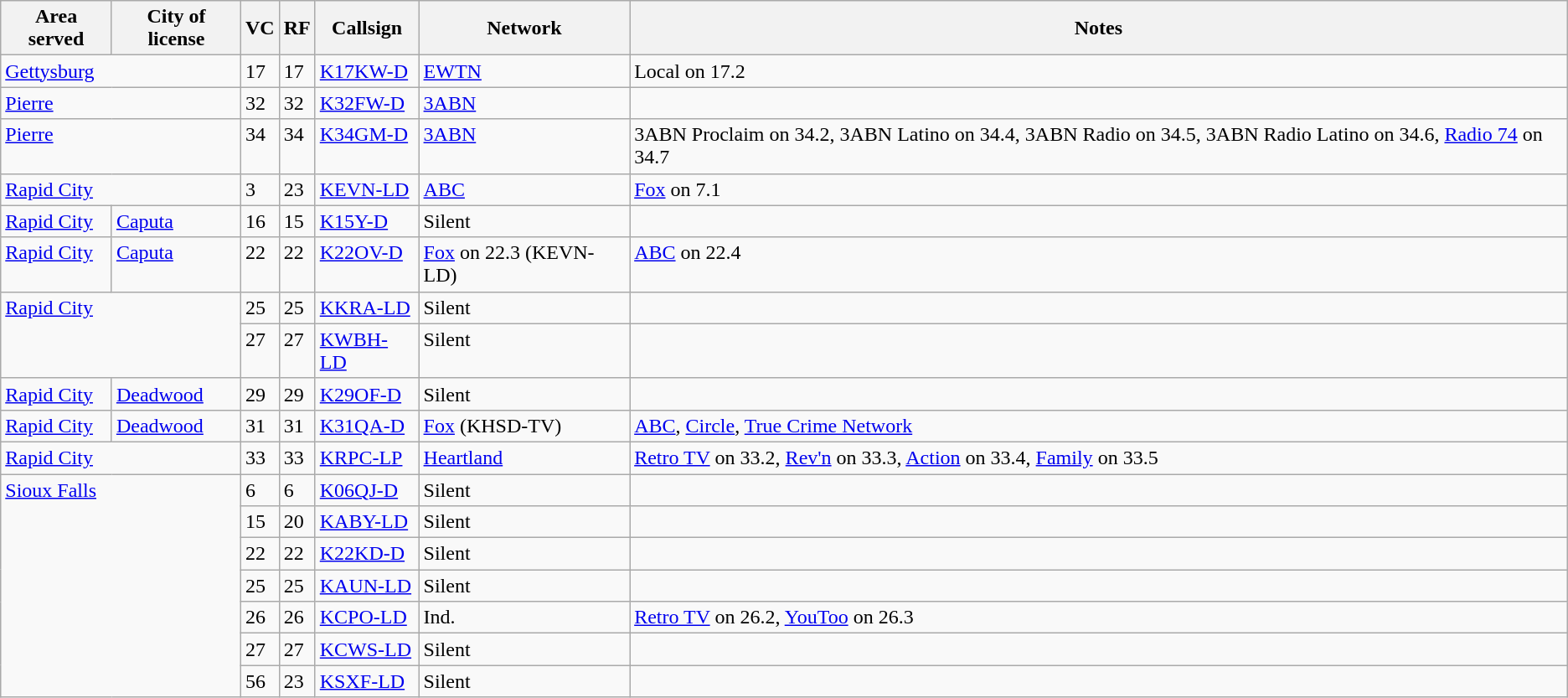<table class="sortable wikitable" style="margin: 1em 1em 1em 0; background: #f9f9f9;">
<tr>
<th>Area served</th>
<th>City of license</th>
<th>VC</th>
<th>RF</th>
<th>Callsign</th>
<th>Network</th>
<th class="unsortable">Notes</th>
</tr>
<tr style="vertical-align: top; text-align: left;">
<td colspan="2"><a href='#'>Gettysburg</a></td>
<td>17</td>
<td>17</td>
<td><a href='#'>K17KW-D</a></td>
<td><a href='#'>EWTN</a></td>
<td>Local on 17.2</td>
</tr>
<tr style="vertical-align: top; text-align: left;">
<td colspan="2"><a href='#'>Pierre</a></td>
<td>32</td>
<td>32</td>
<td><a href='#'>K32FW-D</a></td>
<td><a href='#'>3ABN</a></td>
<td></td>
</tr>
<tr style="vertical-align: top; text-align: left;">
<td colspan="2"><a href='#'>Pierre</a></td>
<td>34</td>
<td>34</td>
<td><a href='#'>K34GM-D</a></td>
<td><a href='#'>3ABN</a></td>
<td>3ABN Proclaim on 34.2, 3ABN Latino on 34.4, 3ABN Radio on 34.5, 3ABN Radio Latino on 34.6, <a href='#'>Radio 74</a> on 34.7</td>
</tr>
<tr style="vertical-align: top; text-align: left;">
<td colspan="2"><a href='#'>Rapid City</a></td>
<td>3</td>
<td>23</td>
<td><a href='#'>KEVN-LD</a></td>
<td><a href='#'>ABC</a></td>
<td><a href='#'>Fox</a> on 7.1</td>
</tr>
<tr style="vertical-align: top; text-align: left;">
<td><a href='#'>Rapid City</a></td>
<td><a href='#'>Caputa</a></td>
<td>16</td>
<td>15</td>
<td><a href='#'>K15Y-D</a></td>
<td>Silent</td>
<td></td>
</tr>
<tr style="vertical-align: top; text-align: left;">
<td><a href='#'>Rapid City</a></td>
<td><a href='#'>Caputa</a></td>
<td>22</td>
<td>22</td>
<td><a href='#'>K22OV-D</a></td>
<td><a href='#'>Fox</a> on 22.3 (KEVN-LD)</td>
<td><a href='#'>ABC</a> on 22.4</td>
</tr>
<tr style="vertical-align: top; text-align: left;">
<td colspan="2" rowspan="2"><a href='#'>Rapid City</a></td>
<td>25</td>
<td>25</td>
<td><a href='#'>KKRA-LD</a></td>
<td>Silent</td>
<td></td>
</tr>
<tr style="vertical-align: top; text-align: left;">
<td>27</td>
<td>27</td>
<td><a href='#'>KWBH-LD</a></td>
<td>Silent</td>
<td></td>
</tr>
<tr style="vertical-align: top; text-align: left;">
<td><a href='#'>Rapid City</a></td>
<td><a href='#'>Deadwood</a></td>
<td>29</td>
<td>29</td>
<td><a href='#'>K29OF-D</a></td>
<td>Silent</td>
<td></td>
</tr>
<tr style="vertical-align: top; text-align: left;">
<td><a href='#'>Rapid City</a></td>
<td><a href='#'>Deadwood</a></td>
<td>31</td>
<td>31</td>
<td><a href='#'>K31QA-D</a></td>
<td><a href='#'>Fox</a> (KHSD-TV)</td>
<td><a href='#'>ABC</a>, <a href='#'>Circle</a>, <a href='#'>True Crime Network</a></td>
</tr>
<tr style="vertical-align: top; text-align: left;">
<td colspan="2"><a href='#'>Rapid City</a></td>
<td>33</td>
<td>33</td>
<td><a href='#'>KRPC-LP</a></td>
<td><a href='#'>Heartland</a></td>
<td><a href='#'>Retro TV</a> on 33.2, <a href='#'>Rev'n</a> on 33.3, <a href='#'>Action</a> on 33.4, <a href='#'>Family</a> on 33.5</td>
</tr>
<tr style="vertical-align: top; text-align: left;">
<td colspan="2" rowspan="7"><a href='#'>Sioux Falls</a></td>
<td>6</td>
<td>6</td>
<td><a href='#'>K06QJ-D</a></td>
<td>Silent</td>
<td></td>
</tr>
<tr style="vertical-align: top; text-align: left;">
<td>15</td>
<td>20</td>
<td><a href='#'>KABY-LD</a></td>
<td>Silent</td>
<td></td>
</tr>
<tr style="vertical-align: top; text-align: left;">
<td>22</td>
<td>22</td>
<td><a href='#'>K22KD-D</a></td>
<td>Silent</td>
<td></td>
</tr>
<tr style="vertical-align: top; text-align: left;">
<td>25</td>
<td>25</td>
<td><a href='#'>KAUN-LD</a></td>
<td>Silent</td>
<td></td>
</tr>
<tr style="vertical-align: top; text-align: left;">
<td>26</td>
<td>26</td>
<td><a href='#'>KCPO-LD</a></td>
<td>Ind.</td>
<td><a href='#'>Retro TV</a> on 26.2, <a href='#'>YouToo</a> on 26.3</td>
</tr>
<tr style="vertical-align: top; text-align: left;">
<td>27</td>
<td>27</td>
<td><a href='#'>KCWS-LD</a></td>
<td>Silent</td>
<td></td>
</tr>
<tr style="vertical-align: top; text-align: left;">
<td>56</td>
<td>23</td>
<td><a href='#'>KSXF-LD</a></td>
<td>Silent</td>
<td></td>
</tr>
</table>
